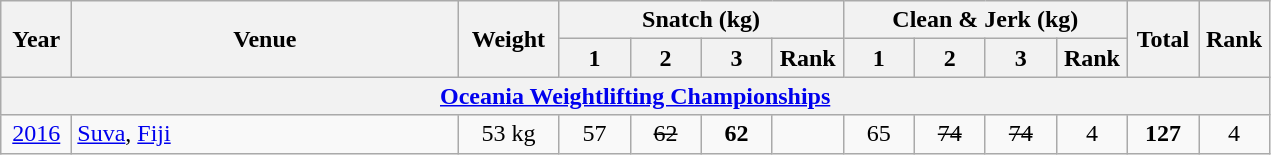<table class = "wikitable" style="text-align:center;">
<tr>
<th rowspan=2 width=40>Year</th>
<th rowspan=2 width=250>Venue</th>
<th rowspan=2 width=60>Weight</th>
<th colspan=4>Snatch (kg)</th>
<th colspan=4>Clean & Jerk (kg)</th>
<th rowspan=2 width=40>Total</th>
<th rowspan=2 width=40>Rank</th>
</tr>
<tr>
<th width=40>1</th>
<th width=40>2</th>
<th width=40>3</th>
<th width=40>Rank</th>
<th width=40>1</th>
<th width=40>2</th>
<th width=40>3</th>
<th width=40>Rank</th>
</tr>
<tr>
<th colspan=13><a href='#'>Oceania Weightlifting Championships</a></th>
</tr>
<tr>
<td><a href='#'>2016</a></td>
<td align=left> <a href='#'>Suva</a>, <a href='#'>Fiji</a></td>
<td>53 kg</td>
<td>57</td>
<td><s> 62</s></td>
<td><strong>62</strong></td>
<td></td>
<td>65</td>
<td><s> 74</s></td>
<td><s> 74</s></td>
<td>4</td>
<td><strong>127</strong></td>
<td>4</td>
</tr>
</table>
